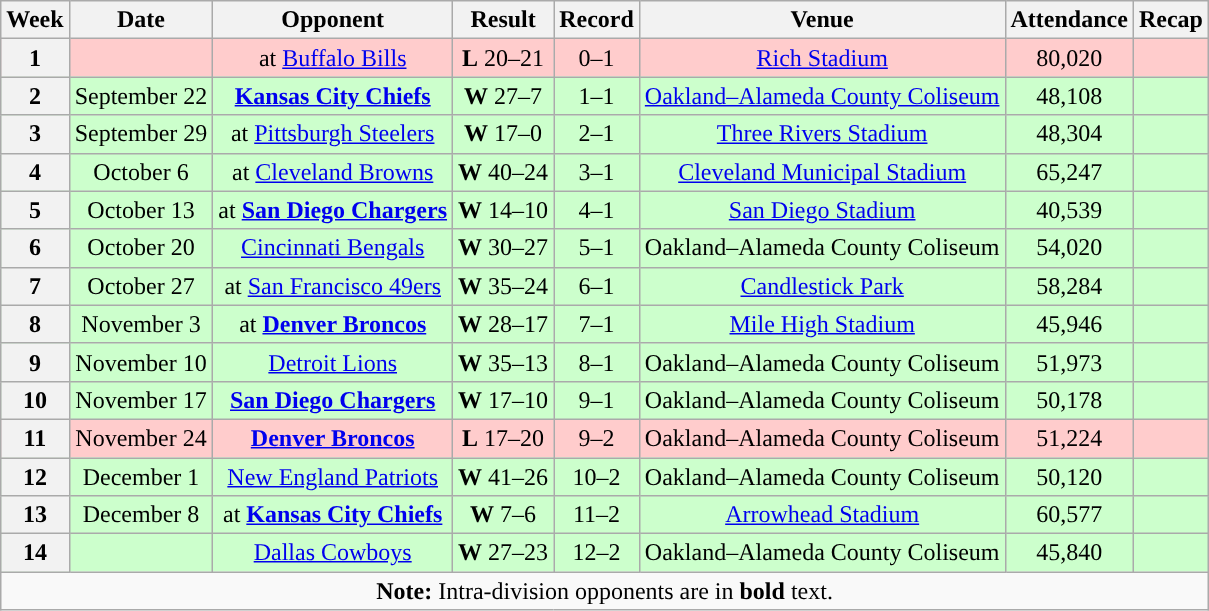<table class="wikitable" style="text-align:center">
<tr>
<th>Week</th>
<th>Date</th>
<th>Opponent</th>
<th>Result</th>
<th>Record</th>
<th>Venue</th>
<th>Attendance</th>
<th>Recap</th>
</tr>
<tr style="background:#fcc">
<th>1</th>
<td></td>
<td>at <a href='#'>Buffalo Bills</a></td>
<td><strong>L</strong> 20–21</td>
<td>0–1</td>
<td><a href='#'>Rich Stadium</a></td>
<td>80,020</td>
<td></td>
</tr>
<tr style="background:#cfc">
<th>2</th>
<td>September 22</td>
<td><strong><a href='#'>Kansas City Chiefs</a></strong></td>
<td><strong>W</strong> 27–7</td>
<td>1–1</td>
<td><a href='#'>Oakland–Alameda County Coliseum</a></td>
<td>48,108</td>
<td></td>
</tr>
<tr style="background:#cfc">
<th>3</th>
<td>September 29</td>
<td>at <a href='#'>Pittsburgh Steelers</a></td>
<td><strong>W</strong> 17–0</td>
<td>2–1</td>
<td><a href='#'>Three Rivers Stadium</a></td>
<td>48,304</td>
<td></td>
</tr>
<tr style="background:#cfc">
<th>4</th>
<td>October 6</td>
<td>at <a href='#'>Cleveland Browns</a></td>
<td><strong>W</strong> 40–24</td>
<td>3–1</td>
<td><a href='#'>Cleveland Municipal Stadium</a></td>
<td>65,247</td>
<td></td>
</tr>
<tr style="background:#cfc">
<th>5</th>
<td>October 13</td>
<td>at <strong><a href='#'>San Diego Chargers</a></strong></td>
<td><strong>W</strong> 14–10</td>
<td>4–1</td>
<td><a href='#'>San Diego Stadium</a></td>
<td>40,539</td>
<td></td>
</tr>
<tr style="background:#cfc">
<th>6</th>
<td>October 20</td>
<td><a href='#'>Cincinnati Bengals</a></td>
<td><strong>W</strong> 30–27</td>
<td>5–1</td>
<td>Oakland–Alameda County Coliseum</td>
<td>54,020</td>
<td></td>
</tr>
<tr style="background:#cfc">
<th>7</th>
<td>October 27</td>
<td>at <a href='#'>San Francisco 49ers</a></td>
<td><strong>W</strong> 35–24</td>
<td>6–1</td>
<td><a href='#'>Candlestick Park</a></td>
<td>58,284</td>
<td></td>
</tr>
<tr style="background:#cfc">
<th>8</th>
<td>November 3</td>
<td>at <strong><a href='#'>Denver Broncos</a></strong></td>
<td><strong>W</strong> 28–17</td>
<td>7–1</td>
<td><a href='#'>Mile High Stadium</a></td>
<td>45,946</td>
<td></td>
</tr>
<tr style="background:#cfc">
<th>9</th>
<td>November 10</td>
<td><a href='#'>Detroit Lions</a></td>
<td><strong>W</strong> 35–13</td>
<td>8–1</td>
<td>Oakland–Alameda County Coliseum</td>
<td>51,973</td>
<td></td>
</tr>
<tr style="background:#cfc">
<th>10</th>
<td>November 17</td>
<td><strong><a href='#'>San Diego Chargers</a></strong></td>
<td><strong>W</strong> 17–10</td>
<td>9–1</td>
<td>Oakland–Alameda County Coliseum</td>
<td>50,178</td>
<td></td>
</tr>
<tr style="background:#fcc">
<th>11</th>
<td>November 24</td>
<td><strong><a href='#'>Denver Broncos</a></strong></td>
<td><strong>L</strong> 17–20</td>
<td>9–2</td>
<td>Oakland–Alameda County Coliseum</td>
<td>51,224</td>
<td></td>
</tr>
<tr style="background:#cfc">
<th>12</th>
<td>December 1</td>
<td><a href='#'>New England Patriots</a></td>
<td><strong>W</strong> 41–26</td>
<td>10–2</td>
<td>Oakland–Alameda County Coliseum</td>
<td>50,120</td>
<td></td>
</tr>
<tr style="background:#cfc">
<th>13</th>
<td>December 8</td>
<td>at <strong><a href='#'>Kansas City Chiefs</a></strong></td>
<td><strong>W</strong> 7–6</td>
<td>11–2</td>
<td><a href='#'>Arrowhead Stadium</a></td>
<td>60,577</td>
<td></td>
</tr>
<tr style="background:#cfc">
<th>14</th>
<td></td>
<td><a href='#'>Dallas Cowboys</a></td>
<td><strong>W</strong> 27–23</td>
<td>12–2</td>
<td>Oakland–Alameda County Coliseum</td>
<td>45,840</td>
<td></td>
</tr>
<tr>
<td colspan="8"><strong>Note:</strong> Intra-division opponents are in <strong>bold</strong> text.</td>
</tr>
</table>
